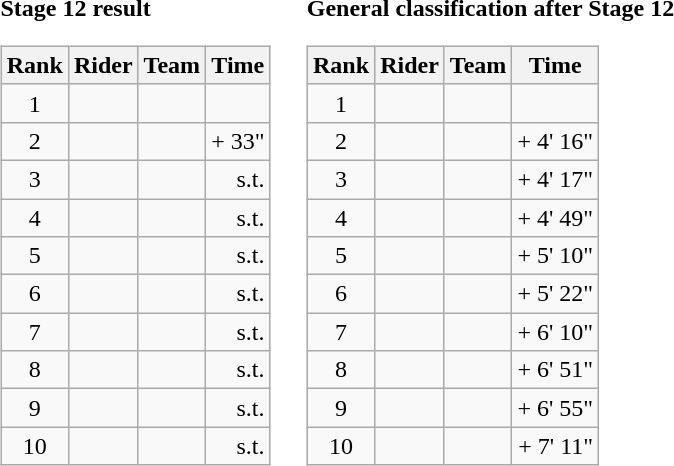<table>
<tr>
<td><strong>Stage 12 result</strong><br><table class="wikitable">
<tr>
<th scope="col">Rank</th>
<th scope="col">Rider</th>
<th scope="col">Team</th>
<th scope="col">Time</th>
</tr>
<tr>
<td style="text-align:center;">1</td>
<td></td>
<td></td>
<td style="text-align:right;"></td>
</tr>
<tr>
<td style="text-align:center;">2</td>
<td></td>
<td></td>
<td style="text-align:right;">+ 33"</td>
</tr>
<tr>
<td style="text-align:center;">3</td>
<td></td>
<td></td>
<td style="text-align:right;">s.t.</td>
</tr>
<tr>
<td style="text-align:center;">4</td>
<td></td>
<td></td>
<td style="text-align:right;">s.t.</td>
</tr>
<tr>
<td style="text-align:center;">5</td>
<td></td>
<td></td>
<td style="text-align:right;">s.t.</td>
</tr>
<tr>
<td style="text-align:center;">6</td>
<td></td>
<td></td>
<td style="text-align:right;">s.t.</td>
</tr>
<tr>
<td style="text-align:center;">7</td>
<td></td>
<td></td>
<td style="text-align:right;">s.t.</td>
</tr>
<tr>
<td style="text-align:center;">8</td>
<td></td>
<td></td>
<td style="text-align:right;">s.t.</td>
</tr>
<tr>
<td style="text-align:center;">9</td>
<td></td>
<td></td>
<td style="text-align:right;">s.t.</td>
</tr>
<tr>
<td style="text-align:center;">10</td>
<td></td>
<td></td>
<td style="text-align:right;">s.t.</td>
</tr>
</table>
</td>
<td></td>
<td><strong>General classification after Stage 12</strong><br><table class="wikitable">
<tr>
<th scope="col">Rank</th>
<th scope="col">Rider</th>
<th scope="col">Team</th>
<th scope="col">Time</th>
</tr>
<tr>
<td style="text-align:center;">1</td>
<td></td>
<td></td>
<td style="text-align:right;"></td>
</tr>
<tr>
<td style="text-align:center;">2</td>
<td></td>
<td></td>
<td style="text-align:right;">+ 4' 16"</td>
</tr>
<tr>
<td style="text-align:center;">3</td>
<td></td>
<td></td>
<td style="text-align:right;">+ 4' 17"</td>
</tr>
<tr>
<td style="text-align:center;">4</td>
<td></td>
<td></td>
<td style="text-align:right;">+ 4' 49"</td>
</tr>
<tr>
<td style="text-align:center;">5</td>
<td></td>
<td></td>
<td style="text-align:right;">+ 5' 10"</td>
</tr>
<tr>
<td style="text-align:center;">6</td>
<td></td>
<td></td>
<td style="text-align:right;">+ 5' 22"</td>
</tr>
<tr>
<td style="text-align:center;">7</td>
<td></td>
<td></td>
<td style="text-align:right;">+ 6' 10"</td>
</tr>
<tr>
<td style="text-align:center;">8</td>
<td></td>
<td></td>
<td style="text-align:right;">+ 6' 51"</td>
</tr>
<tr>
<td style="text-align:center;">9</td>
<td></td>
<td></td>
<td style="text-align:right;">+ 6' 55"</td>
</tr>
<tr>
<td style="text-align:center;">10</td>
<td></td>
<td></td>
<td style="text-align:right;">+ 7' 11"</td>
</tr>
</table>
</td>
</tr>
</table>
